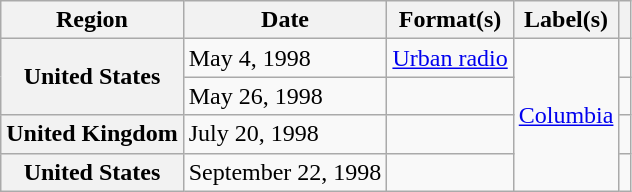<table class="wikitable plainrowheaders">
<tr>
<th scope="col">Region</th>
<th scope="col">Date</th>
<th scope="col">Format(s)</th>
<th scope="col">Label(s)</th>
<th scope="col"></th>
</tr>
<tr>
<th scope="row" rowspan="2">United States</th>
<td>May 4, 1998</td>
<td><a href='#'>Urban radio</a></td>
<td rowspan="4"><a href='#'>Columbia</a></td>
<td></td>
</tr>
<tr>
<td>May 26, 1998</td>
<td></td>
<td></td>
</tr>
<tr>
<th scope="row">United Kingdom</th>
<td>July 20, 1998</td>
<td></td>
<td></td>
</tr>
<tr>
<th scope="row">United States</th>
<td>September 22, 1998</td>
<td></td>
<td></td>
</tr>
</table>
